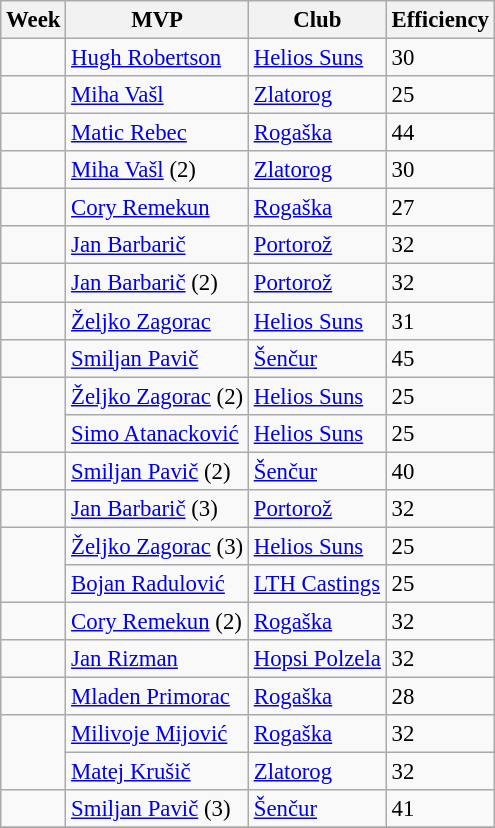<table class="wikitable sortable" style="font-size:95%;">
<tr>
<th>Week</th>
<th>MVP</th>
<th>Club</th>
<th>Efficiency</th>
</tr>
<tr>
<td></td>
<td> <a href='#'>Hugh Robertson</a></td>
<td><a href='#'>Helios Suns</a></td>
<td>30</td>
</tr>
<tr>
<td></td>
<td> <a href='#'>Miha Vašl</a></td>
<td><a href='#'>Zlatorog</a></td>
<td>25</td>
</tr>
<tr>
<td></td>
<td> <a href='#'>Matic Rebec</a></td>
<td><a href='#'>Rogaška</a></td>
<td>44</td>
</tr>
<tr>
<td></td>
<td> <a href='#'>Miha Vašl</a> (2)</td>
<td><a href='#'>Zlatorog</a></td>
<td>30</td>
</tr>
<tr>
<td></td>
<td> <a href='#'>Cory Remekun</a></td>
<td><a href='#'>Rogaška</a></td>
<td>27</td>
</tr>
<tr>
<td></td>
<td> <a href='#'>Jan Barbarič</a></td>
<td><a href='#'>Portorož</a></td>
<td>32</td>
</tr>
<tr>
<td></td>
<td> <a href='#'>Jan Barbarič</a> (2)</td>
<td><a href='#'>Portorož</a></td>
<td>32</td>
</tr>
<tr>
<td></td>
<td> <a href='#'>Željko Zagorac</a></td>
<td><a href='#'>Helios Suns</a></td>
<td>31</td>
</tr>
<tr>
<td></td>
<td> <a href='#'>Smiljan Pavič</a></td>
<td><a href='#'>Šenčur</a></td>
<td>45</td>
</tr>
<tr>
<td rowspan=2></td>
<td> <a href='#'>Željko Zagorac</a> (2)</td>
<td><a href='#'>Helios Suns</a></td>
<td>25</td>
</tr>
<tr>
<td> <a href='#'>Simo Atanacković</a></td>
<td><a href='#'>Helios Suns</a></td>
<td>25</td>
</tr>
<tr>
<td></td>
<td> <a href='#'>Smiljan Pavič</a> (2)</td>
<td><a href='#'>Šenčur</a></td>
<td>40</td>
</tr>
<tr>
<td></td>
<td> <a href='#'>Jan Barbarič</a> (3)</td>
<td><a href='#'>Portorož</a></td>
<td>32</td>
</tr>
<tr>
<td rowspan=2></td>
<td> <a href='#'>Željko Zagorac</a> (3)</td>
<td><a href='#'>Helios Suns</a></td>
<td>25</td>
</tr>
<tr>
<td> <a href='#'>Bojan Radulović</a></td>
<td><a href='#'>LTH Castings</a></td>
<td>25</td>
</tr>
<tr>
<td></td>
<td> <a href='#'>Cory Remekun</a> (2)</td>
<td><a href='#'>Rogaška</a></td>
<td>32</td>
</tr>
<tr>
<td></td>
<td> <a href='#'>Jan Rizman</a></td>
<td><a href='#'>Hopsi Polzela</a></td>
<td>32</td>
</tr>
<tr>
<td></td>
<td> <a href='#'>Mladen Primorac</a></td>
<td><a href='#'>Rogaška</a></td>
<td>28</td>
</tr>
<tr>
<td rowspan=2></td>
<td> <a href='#'>Milivoje Mijović</a></td>
<td><a href='#'>Rogaška</a></td>
<td>32</td>
</tr>
<tr>
<td> <a href='#'>Matej Krušič</a></td>
<td><a href='#'>Zlatorog</a></td>
<td>32</td>
</tr>
<tr>
<td></td>
<td> <a href='#'>Smiljan Pavič</a> (3)</td>
<td><a href='#'>Šenčur</a></td>
<td>41</td>
</tr>
<tr>
</tr>
</table>
